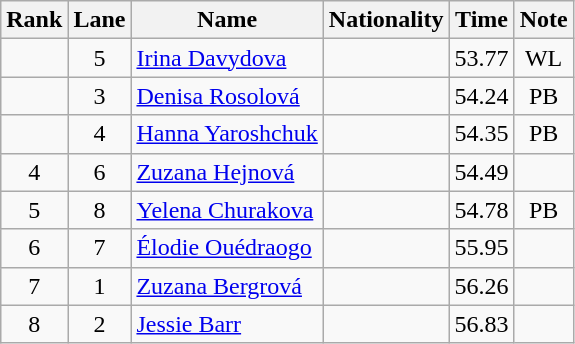<table class="wikitable sortable" style="text-align:center">
<tr>
<th>Rank</th>
<th>Lane</th>
<th>Name</th>
<th>Nationality</th>
<th>Time</th>
<th>Note</th>
</tr>
<tr>
<td></td>
<td>5</td>
<td align="left"><a href='#'>Irina Davydova</a></td>
<td align=left></td>
<td>53.77</td>
<td>WL</td>
</tr>
<tr>
<td></td>
<td>3</td>
<td align="left"><a href='#'>Denisa Rosolová</a></td>
<td align=left></td>
<td>54.24</td>
<td>PB</td>
</tr>
<tr>
<td></td>
<td>4</td>
<td align="left"><a href='#'>Hanna Yaroshchuk</a></td>
<td align=left></td>
<td>54.35</td>
<td>PB</td>
</tr>
<tr>
<td>4</td>
<td>6</td>
<td align="left"><a href='#'>Zuzana Hejnová</a></td>
<td align=left></td>
<td>54.49</td>
<td></td>
</tr>
<tr>
<td>5</td>
<td>8</td>
<td align="left"><a href='#'>Yelena Churakova</a></td>
<td align=left></td>
<td>54.78</td>
<td>PB</td>
</tr>
<tr>
<td>6</td>
<td>7</td>
<td align="left"><a href='#'>Élodie Ouédraogo</a></td>
<td align=left></td>
<td>55.95</td>
<td></td>
</tr>
<tr>
<td>7</td>
<td>1</td>
<td align="left"><a href='#'>Zuzana Bergrová</a></td>
<td align=left></td>
<td>56.26</td>
<td></td>
</tr>
<tr>
<td>8</td>
<td>2</td>
<td align="left"><a href='#'>Jessie Barr</a></td>
<td align=left></td>
<td>56.83</td>
<td></td>
</tr>
</table>
